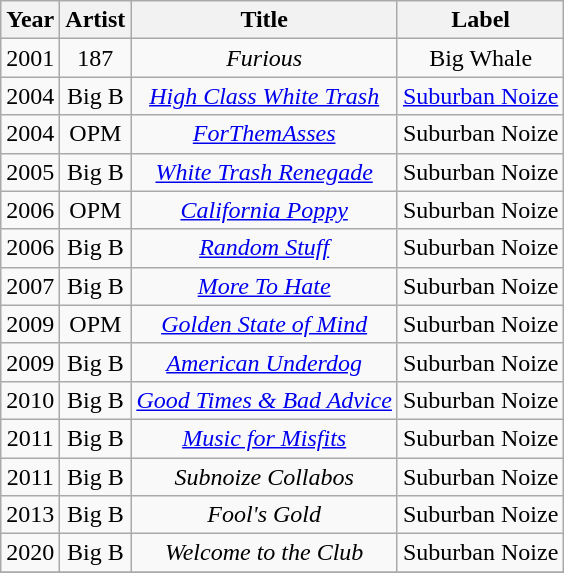<table class="wikitable" style="text-align:center">
<tr>
<th>Year</th>
<th>Artist</th>
<th>Title</th>
<th>Label</th>
</tr>
<tr>
<td>2001</td>
<td>187</td>
<td><em>Furious</em></td>
<td>Big Whale</td>
</tr>
<tr>
<td>2004</td>
<td>Big B</td>
<td><em><a href='#'>High Class White Trash</a></em></td>
<td><a href='#'>Suburban Noize</a></td>
</tr>
<tr>
<td>2004</td>
<td>OPM</td>
<td><em><a href='#'>ForThemAsses</a></em></td>
<td>Suburban Noize</td>
</tr>
<tr>
<td>2005</td>
<td>Big B</td>
<td><em><a href='#'>White Trash Renegade</a></em></td>
<td>Suburban Noize</td>
</tr>
<tr>
<td>2006</td>
<td>OPM</td>
<td><em><a href='#'>California Poppy</a></em></td>
<td>Suburban Noize</td>
</tr>
<tr>
<td>2006</td>
<td>Big B</td>
<td><em><a href='#'>Random Stuff</a></em></td>
<td>Suburban Noize</td>
</tr>
<tr>
<td>2007</td>
<td>Big B</td>
<td><em><a href='#'>More To Hate</a></em></td>
<td>Suburban Noize</td>
</tr>
<tr>
<td>2009</td>
<td>OPM</td>
<td><em><a href='#'>Golden State of Mind</a></em></td>
<td>Suburban Noize</td>
</tr>
<tr>
<td>2009</td>
<td>Big B</td>
<td><em><a href='#'>American Underdog</a></em></td>
<td>Suburban Noize</td>
</tr>
<tr>
<td>2010</td>
<td>Big B</td>
<td><em><a href='#'>Good Times & Bad Advice</a></em></td>
<td>Suburban Noize</td>
</tr>
<tr>
<td>2011</td>
<td>Big B</td>
<td><em><a href='#'>Music for Misfits</a></em></td>
<td>Suburban Noize</td>
</tr>
<tr>
<td>2011</td>
<td>Big B</td>
<td><em>Subnoize Collabos</em></td>
<td>Suburban Noize</td>
</tr>
<tr>
<td>2013</td>
<td>Big B</td>
<td><em>Fool's Gold</em></td>
<td>Suburban Noize</td>
</tr>
<tr>
<td>2020</td>
<td>Big B</td>
<td><em>Welcome to the Club</em></td>
<td>Suburban Noize</td>
</tr>
<tr>
</tr>
</table>
